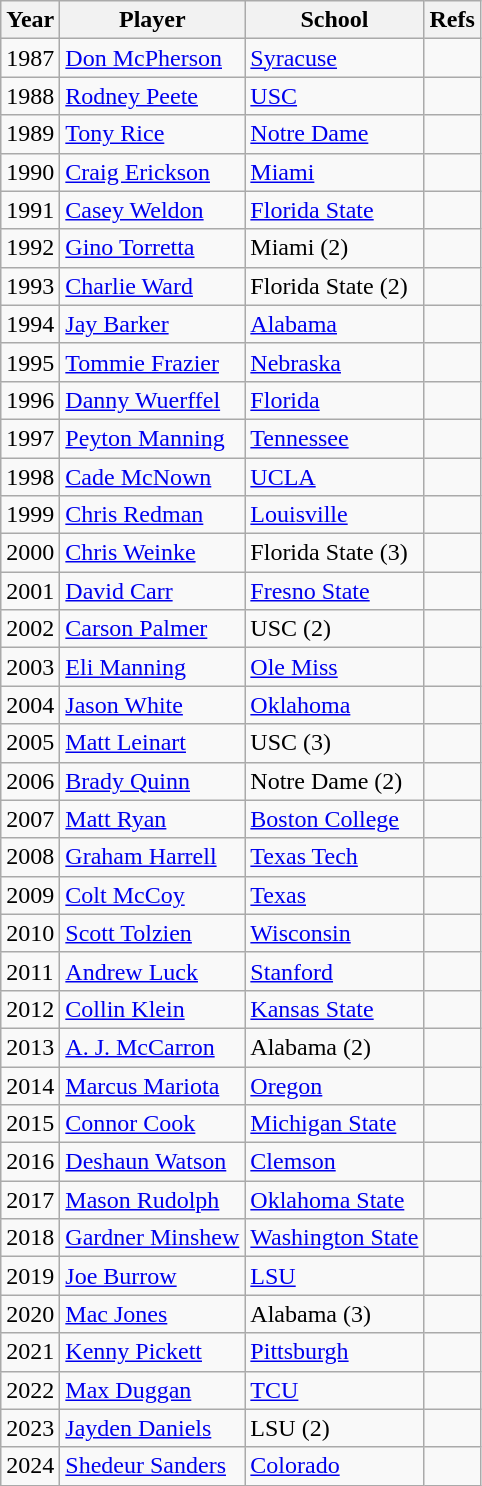<table class="wikitable sortable">
<tr>
<th>Year</th>
<th>Player</th>
<th>School</th>
<th>Refs</th>
</tr>
<tr>
<td>1987</td>
<td><a href='#'>Don McPherson</a></td>
<td><a href='#'>Syracuse</a></td>
<td></td>
</tr>
<tr>
<td>1988</td>
<td><a href='#'>Rodney Peete</a></td>
<td><a href='#'>USC</a></td>
<td></td>
</tr>
<tr>
<td>1989</td>
<td><a href='#'>Tony Rice</a></td>
<td><a href='#'>Notre Dame</a></td>
<td></td>
</tr>
<tr>
<td>1990</td>
<td><a href='#'>Craig Erickson</a></td>
<td><a href='#'>Miami</a></td>
<td></td>
</tr>
<tr>
<td>1991</td>
<td><a href='#'>Casey Weldon</a></td>
<td><a href='#'>Florida State</a></td>
<td></td>
</tr>
<tr>
<td>1992</td>
<td><a href='#'>Gino Torretta</a></td>
<td>Miami (2)</td>
<td></td>
</tr>
<tr>
<td>1993</td>
<td><a href='#'>Charlie Ward</a></td>
<td>Florida State (2)</td>
<td></td>
</tr>
<tr>
<td>1994</td>
<td><a href='#'>Jay Barker</a></td>
<td><a href='#'>Alabama</a></td>
<td></td>
</tr>
<tr>
<td>1995</td>
<td><a href='#'>Tommie Frazier</a></td>
<td><a href='#'>Nebraska</a></td>
<td></td>
</tr>
<tr>
<td>1996</td>
<td><a href='#'>Danny Wuerffel</a></td>
<td><a href='#'>Florida</a></td>
<td></td>
</tr>
<tr>
<td>1997</td>
<td><a href='#'>Peyton Manning</a></td>
<td><a href='#'>Tennessee</a></td>
<td></td>
</tr>
<tr>
<td>1998</td>
<td><a href='#'>Cade McNown</a></td>
<td><a href='#'>UCLA</a></td>
<td></td>
</tr>
<tr>
<td>1999</td>
<td><a href='#'>Chris Redman</a></td>
<td><a href='#'>Louisville</a></td>
<td></td>
</tr>
<tr>
<td>2000</td>
<td><a href='#'>Chris Weinke</a></td>
<td>Florida State (3)</td>
<td></td>
</tr>
<tr>
<td>2001</td>
<td><a href='#'>David Carr</a></td>
<td><a href='#'>Fresno State</a></td>
<td></td>
</tr>
<tr>
<td>2002</td>
<td><a href='#'>Carson Palmer</a></td>
<td>USC (2)</td>
<td></td>
</tr>
<tr>
<td>2003</td>
<td><a href='#'>Eli Manning</a></td>
<td><a href='#'>Ole Miss</a></td>
<td></td>
</tr>
<tr>
<td>2004</td>
<td><a href='#'>Jason White</a></td>
<td><a href='#'>Oklahoma</a></td>
<td></td>
</tr>
<tr>
<td>2005</td>
<td><a href='#'>Matt Leinart</a></td>
<td>USC (3)</td>
<td></td>
</tr>
<tr>
<td>2006</td>
<td><a href='#'>Brady Quinn</a></td>
<td>Notre Dame (2)</td>
<td></td>
</tr>
<tr>
<td>2007</td>
<td><a href='#'>Matt Ryan</a></td>
<td><a href='#'>Boston College</a></td>
<td></td>
</tr>
<tr>
<td>2008</td>
<td><a href='#'>Graham Harrell</a></td>
<td><a href='#'>Texas Tech</a></td>
<td></td>
</tr>
<tr>
<td>2009</td>
<td><a href='#'>Colt McCoy</a></td>
<td><a href='#'>Texas</a></td>
<td></td>
</tr>
<tr>
<td>2010</td>
<td><a href='#'>Scott Tolzien</a></td>
<td><a href='#'>Wisconsin</a></td>
<td></td>
</tr>
<tr>
<td>2011</td>
<td><a href='#'>Andrew Luck</a></td>
<td><a href='#'>Stanford</a></td>
<td></td>
</tr>
<tr>
<td>2012</td>
<td><a href='#'>Collin Klein</a></td>
<td><a href='#'>Kansas State</a></td>
<td></td>
</tr>
<tr>
<td>2013</td>
<td><a href='#'>A. J. McCarron</a></td>
<td>Alabama (2)</td>
<td></td>
</tr>
<tr>
<td>2014</td>
<td><a href='#'>Marcus Mariota</a></td>
<td><a href='#'>Oregon</a></td>
<td></td>
</tr>
<tr>
<td>2015</td>
<td><a href='#'>Connor Cook</a></td>
<td><a href='#'>Michigan State</a></td>
<td></td>
</tr>
<tr>
<td>2016</td>
<td><a href='#'>Deshaun Watson</a></td>
<td><a href='#'>Clemson</a></td>
<td></td>
</tr>
<tr>
<td>2017</td>
<td><a href='#'>Mason Rudolph</a></td>
<td><a href='#'>Oklahoma State</a></td>
<td></td>
</tr>
<tr>
<td>2018</td>
<td><a href='#'>Gardner Minshew</a></td>
<td><a href='#'>Washington State</a></td>
<td></td>
</tr>
<tr>
<td>2019</td>
<td><a href='#'>Joe Burrow</a></td>
<td><a href='#'>LSU</a></td>
<td></td>
</tr>
<tr>
<td>2020</td>
<td><a href='#'>Mac Jones</a></td>
<td>Alabama (3)</td>
<td></td>
</tr>
<tr>
<td>2021</td>
<td><a href='#'>Kenny Pickett</a></td>
<td><a href='#'>Pittsburgh</a></td>
<td></td>
</tr>
<tr>
<td>2022</td>
<td><a href='#'>Max Duggan</a></td>
<td><a href='#'>TCU</a></td>
<td></td>
</tr>
<tr>
<td>2023</td>
<td><a href='#'>Jayden Daniels</a></td>
<td>LSU (2)</td>
<td></td>
</tr>
<tr>
<td>2024</td>
<td><a href='#'>Shedeur Sanders</a></td>
<td><a href='#'>Colorado</a></td>
<td></td>
</tr>
</table>
